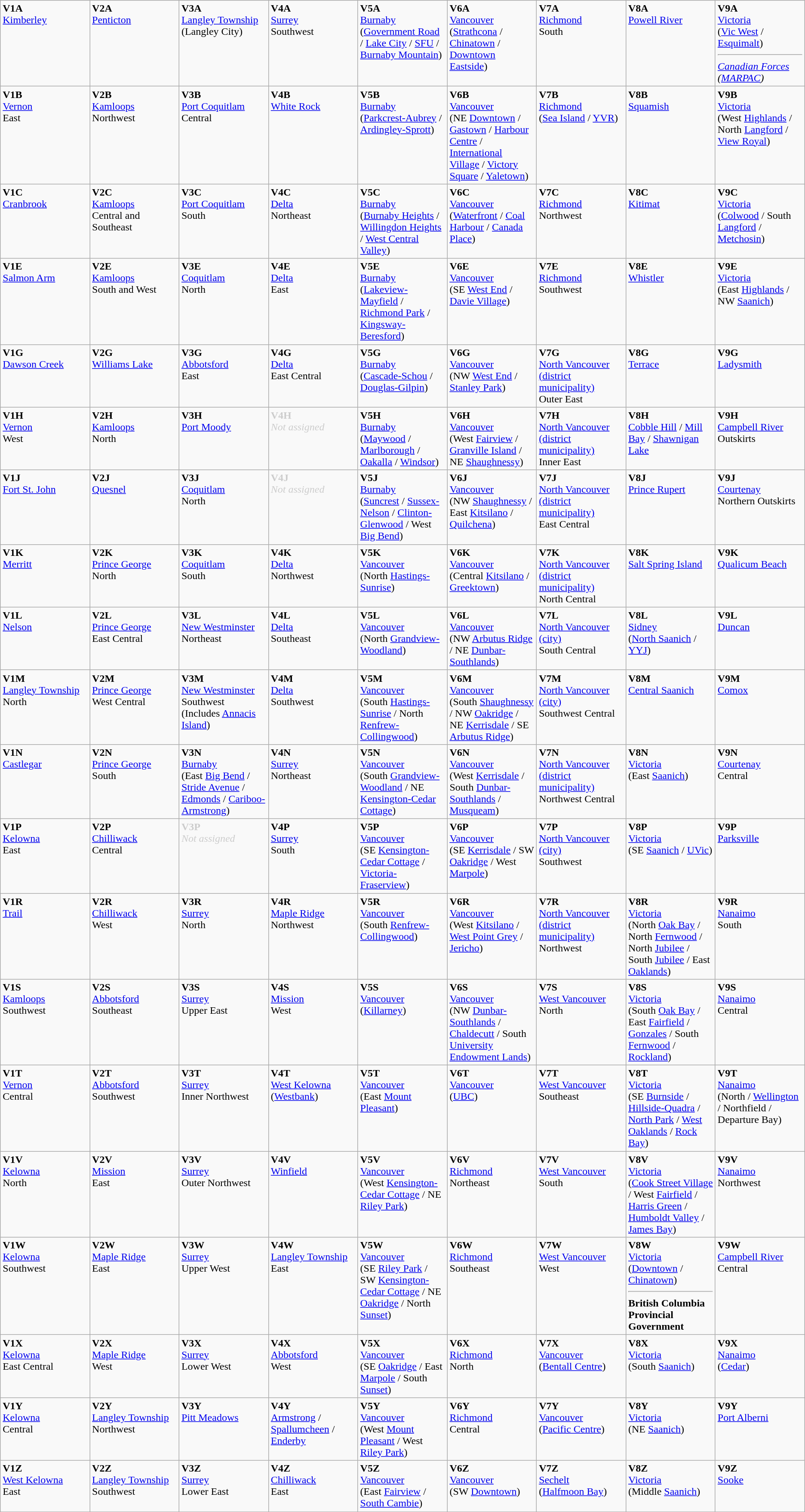<table class="wikitable sortable">
<tr>
<td width=11.1% valign=top><strong>V1A</strong><br><span><a href='#'>Kimberley</a></span></td>
<td width=11.1% valign=top><strong>V2A</strong><br><span><a href='#'>Penticton</a></span></td>
<td width=11.1% valign=top><strong>V3A</strong><br><span><a href='#'>Langley Township</a><br>(Langley City)</span></td>
<td width=11.1% valign=top><strong>V4A</strong><br><span><a href='#'>Surrey</a><br>Southwest</span></td>
<td width=11.1% valign=top><strong>V5A</strong><br><span><a href='#'>Burnaby</a><br>(<a href='#'>Government Road</a> / <a href='#'>Lake City</a> / <a href='#'>SFU</a> / <a href='#'>Burnaby Mountain</a>)</span></td>
<td width=11.1% valign=top><strong>V6A</strong><br><span><a href='#'>Vancouver</a><br>(<a href='#'>Strathcona</a> / <a href='#'>Chinatown</a> / <a href='#'>Downtown Eastside</a>)</span></td>
<td width=11.1% valign=top><strong>V7A</strong><br><span><a href='#'>Richmond</a><br>South</span></td>
<td width=11.1% valign=top><strong>V8A</strong><br><span><a href='#'>Powell River</a></span></td>
<td width=11.1% valign=top><strong>V9A</strong><br><span><a href='#'>Victoria</a><br>(<a href='#'>Vic West</a> / <a href='#'>Esquimalt</a>)<hr><span><em><a href='#'>Canadian Forces</a><br>(<a href='#'>MARPAC</a>)</em></span></span></td>
</tr>
<tr>
<td width=11.1% valign=top><strong>V1B</strong><br><span><a href='#'>Vernon</a><br>East</span></td>
<td width=11.1% valign=top><strong>V2B</strong><br><span><a href='#'>Kamloops</a><br>Northwest</span></td>
<td width=11.1% valign=top><strong>V3B</strong><br><span><a href='#'>Port Coquitlam</a><br>Central</span></td>
<td width=11.1% valign=top><strong>V4B</strong><br><span><a href='#'>White Rock</a></span></td>
<td width=11.1% valign=top><strong>V5B</strong><br><span><a href='#'>Burnaby</a><br>(<a href='#'>Parkcrest-Aubrey</a> / <a href='#'>Ardingley-Sprott</a>)</span></td>
<td width=11.1% valign=top><strong>V6B</strong><br><span><a href='#'>Vancouver</a><br>(NE <a href='#'>Downtown</a> / <a href='#'>Gastown</a> / <a href='#'>Harbour Centre</a> / <a href='#'>International Village</a> / <a href='#'>Victory Square</a> / <a href='#'>Yaletown</a>)</span></td>
<td width=11.1% valign=top><strong>V7B</strong><br><span><a href='#'>Richmond</a><br>(<a href='#'>Sea Island</a> / <a href='#'>YVR</a>)</span></td>
<td width=11.1% valign=top><strong>V8B</strong><br><span><a href='#'>Squamish</a></span></td>
<td width=11.1% valign=top><strong>V9B</strong><br><span><a href='#'>Victoria</a><br>(West <a href='#'>Highlands</a> / North <a href='#'>Langford</a> / <a href='#'>View Royal</a>)</span></td>
</tr>
<tr>
<td width=11.1% valign=top><strong>V1C</strong><br><span><a href='#'>Cranbrook</a></span></td>
<td width=11.1% valign=top><strong>V2C</strong><br><span><a href='#'>Kamloops</a><br>Central and Southeast</span></td>
<td width=11.1% valign=top><strong>V3C</strong><br><span><a href='#'>Port Coquitlam</a><br>South</span></td>
<td width=11.1% valign=top><strong>V4C</strong><br><span><a href='#'>Delta</a><br>Northeast</span></td>
<td width=11.1% valign=top><strong>V5C</strong><br><span><a href='#'>Burnaby</a><br>(<a href='#'>Burnaby Heights</a> / <a href='#'>Willingdon Heights</a> / <a href='#'>West Central Valley</a>)</span></td>
<td width=11.1% valign=top><strong>V6C</strong><br><span><a href='#'>Vancouver</a><br>(<a href='#'>Waterfront</a> / <a href='#'>Coal Harbour</a> / <a href='#'>Canada Place</a>)</span></td>
<td width=11.1% valign=top><strong>V7C</strong><br><span><a href='#'>Richmond</a><br>Northwest</span></td>
<td width=11.1% valign=top><strong>V8C</strong><br><span><a href='#'>Kitimat</a></span></td>
<td width=11.1% valign=top><strong>V9C</strong><br><span><a href='#'>Victoria</a><br>(<a href='#'>Colwood</a> / South <a href='#'>Langford</a> / <a href='#'>Metchosin</a>)</span></td>
</tr>
<tr>
<td width=11.1% valign=top><strong>V1E</strong><br><span><a href='#'>Salmon Arm</a></span></td>
<td width=11.1% valign=top><strong>V2E</strong><br><span><a href='#'>Kamloops</a><br>South and West</span></td>
<td width=11.1% valign=top><strong>V3E</strong><br><span><a href='#'>Coquitlam</a><br>North</span></td>
<td width=11.1% valign=top><strong>V4E</strong><br><span><a href='#'>Delta</a><br>East</span></td>
<td width=11.1% valign=top><strong>V5E</strong><br><span><a href='#'>Burnaby</a><br>(<a href='#'>Lakeview-Mayfield</a> / <a href='#'>Richmond Park</a> / <a href='#'>Kingsway-Beresford</a>)</span></td>
<td width=11.1% valign=top><strong>V6E</strong><br><span><a href='#'>Vancouver</a><br>(SE <a href='#'>West End</a> / <a href='#'>Davie Village</a>)</span></td>
<td width=11.1% valign=top><strong>V7E</strong><br><span><a href='#'>Richmond</a><br>Southwest</span></td>
<td width=11.1% valign=top><strong>V8E</strong><br><span><a href='#'>Whistler</a></span></td>
<td width=11.1% valign=top><strong>V9E</strong><br><span><a href='#'>Victoria</a><br>(East <a href='#'>Highlands</a> / NW <a href='#'>Saanich</a>)</span></td>
</tr>
<tr>
<td width=11.1% valign=top><strong>V1G</strong><br><span><a href='#'>Dawson Creek</a></span></td>
<td width=11.1% valign=top><strong>V2G</strong><br><span><a href='#'>Williams Lake</a></span></td>
<td width=11.1% valign=top><strong>V3G</strong><br><span><a href='#'>Abbotsford</a><br>East</span></td>
<td width=11.1% valign=top><strong>V4G</strong><br><span><a href='#'>Delta</a><br>East Central</span></td>
<td width=11.1% valign=top><strong>V5G</strong><br><span><a href='#'>Burnaby</a><br>(<a href='#'>Cascade-Schou</a> / <a href='#'>Douglas-Gilpin</a>)</span></td>
<td width=11.1% valign=top><strong>V6G</strong><br><span><a href='#'>Vancouver</a><br>(NW <a href='#'>West End</a> / <a href='#'>Stanley Park</a>)</span></td>
<td width=11.1% valign=top><strong>V7G</strong><br><span><a href='#'>North Vancouver (district municipality)</a><br>Outer East</span></td>
<td width=11.1% valign=top><strong>V8G</strong><br><span><a href='#'>Terrace</a></span></td>
<td width=11.1% valign=top><strong>V9G</strong><br><span><a href='#'>Ladysmith</a></span></td>
</tr>
<tr>
<td width=11.1% valign=top><strong>V1H</strong><br><span><a href='#'>Vernon</a><br>West</span></td>
<td width=11.1% valign=top><strong>V2H</strong><br><span><a href='#'>Kamloops</a><br>North</span></td>
<td width=11.1% valign=top><strong>V3H</strong><br><span><a href='#'>Port Moody</a></span></td>
<td width=11.1% valign=top style="color: #CCC;"><strong>V4H</strong><br><span><em>Not assigned</em></span></td>
<td width=11.1% valign=top><strong>V5H</strong><br><span><a href='#'>Burnaby</a><br>(<a href='#'>Maywood</a> / <a href='#'>Marlborough</a> / <a href='#'>Oakalla</a> / <a href='#'>Windsor</a>)</span></td>
<td width=11.1% valign=top><strong>V6H</strong><br><span><a href='#'>Vancouver</a><br>(West <a href='#'>Fairview</a> / <a href='#'>Granville Island</a> / NE <a href='#'>Shaughnessy</a>)</span></td>
<td width=11.1% valign=top><strong>V7H</strong><br><span><a href='#'>North Vancouver (district municipality)</a><br>Inner East</span></td>
<td width=11.1% valign=top><strong>V8H</strong><br><span><a href='#'>Cobble Hill</a> / <a href='#'>Mill Bay</a> / <a href='#'>Shawnigan Lake</a></span></td>
<td width=11.1% valign=top><strong>V9H</strong><br><span><a href='#'>Campbell River</a><br>Outskirts</span></td>
</tr>
<tr>
<td width=11.1% valign=top><strong>V1J</strong><br><span><a href='#'>Fort St. John</a></span></td>
<td width=11.1% valign=top><strong>V2J</strong><br><span><a href='#'>Quesnel</a></span></td>
<td width=11.1% valign=top><strong>V3J</strong><br><span><a href='#'>Coquitlam</a><br>North</span></td>
<td width=11.1% valign=top style="color: #CCC;"><strong>V4J</strong><br><span><em>Not assigned</em></span></td>
<td width=11.1% valign=top><strong>V5J</strong><br><span><a href='#'>Burnaby</a><br>(<a href='#'>Suncrest</a> / <a href='#'>Sussex-Nelson</a> / <a href='#'>Clinton-Glenwood</a> / West <a href='#'>Big Bend</a>)</span></td>
<td width=11.1% valign=top><strong>V6J</strong><br><span><a href='#'>Vancouver</a><br>(NW <a href='#'>Shaughnessy</a> / East <a href='#'>Kitsilano</a> / <a href='#'>Quilchena</a>)</span></td>
<td width=11.1% valign=top><strong>V7J</strong><br><span><a href='#'>North Vancouver (district municipality)</a><br>East Central</span></td>
<td width=11.1% valign=top><strong>V8J</strong><br><span><a href='#'>Prince Rupert</a></span></td>
<td width=11.1% valign=top><strong>V9J</strong><br><span><a href='#'>Courtenay</a><br>Northern Outskirts</span></td>
</tr>
<tr>
<td width=11.1% valign=top><strong>V1K</strong><br><span><a href='#'>Merritt</a></span></td>
<td width=11.1% valign=top><strong>V2K</strong><br><span><a href='#'>Prince George</a><br>North</span></td>
<td width=11.1% valign=top><strong>V3K</strong><br><span><a href='#'>Coquitlam</a><br>South</span></td>
<td width=11.1% valign=top><strong>V4K</strong><br><span><a href='#'>Delta</a><br>Northwest</span></td>
<td width=11.1% valign=top><strong>V5K</strong><br><span><a href='#'>Vancouver</a><br>(North <a href='#'>Hastings-Sunrise</a>)</span></td>
<td width=11.1% valign=top><strong>V6K</strong><br><span><a href='#'>Vancouver</a><br>(Central <a href='#'>Kitsilano</a> / <a href='#'>Greektown</a>)</span></td>
<td width=11.1% valign=top><strong>V7K</strong><br><span><a href='#'>North Vancouver (district municipality)</a><br>North Central</span></td>
<td width=11.1% valign=top><strong>V8K</strong><br><span><a href='#'>Salt Spring Island</a></span></td>
<td width=11.1% valign=top><strong>V9K</strong><br><span><a href='#'>Qualicum Beach</a></span></td>
</tr>
<tr>
<td width=11.1% valign=top><strong>V1L</strong><br><span><a href='#'>Nelson</a></span></td>
<td width=11.1% valign=top><strong>V2L</strong><br><span><a href='#'>Prince George</a><br>East Central</span></td>
<td width=11.1% valign=top><strong>V3L</strong><br><span><a href='#'>New Westminster</a><br>Northeast</span></td>
<td width=11.1% valign=top><strong>V4L</strong><br><span><a href='#'>Delta</a><br>Southeast</span></td>
<td width=11.1% valign=top><strong>V5L</strong><br><span><a href='#'>Vancouver</a><br>(North <a href='#'>Grandview-<br>Woodland</a>)</span></td>
<td width=11.1% valign=top><strong>V6L</strong><br><span><a href='#'>Vancouver</a><br>(NW <a href='#'>Arbutus Ridge</a> / NE <a href='#'>Dunbar-<br>Southlands</a>)</span></td>
<td width=11.1% valign=top><strong>V7L</strong><br><span><a href='#'>North Vancouver (city)</a><br>South Central</span></td>
<td width=11.1% valign=top><strong>V8L</strong><br><span><a href='#'>Sidney</a><br>(<a href='#'>North Saanich</a> / <a href='#'>YYJ</a>)</span></td>
<td width=11.1% valign=top><strong>V9L</strong><br><span><a href='#'>Duncan</a></span></td>
</tr>
<tr>
<td width=11.1% valign=top><strong>V1M</strong><br><span><a href='#'>Langley Township</a><br>North</span></td>
<td width=11.1% valign=top><strong>V2M</strong><br><span><a href='#'>Prince George</a><br>West Central</span></td>
<td width=11.1% valign=top><strong>V3M</strong><br><span><a href='#'>New Westminster</a><br>Southwest<br>(Includes <a href='#'>Annacis Island</a>)</span></td>
<td width=11.1% valign=top><strong>V4M</strong><br><span><a href='#'>Delta</a><br>Southwest</span></td>
<td width=11.1% valign=top><strong>V5M</strong><br><span><a href='#'>Vancouver</a><br>(South <a href='#'>Hastings-Sunrise</a> / North <a href='#'>Renfrew-<br>Collingwood</a>)</span></td>
<td width=11.1% valign=top><strong>V6M</strong><br><span><a href='#'>Vancouver</a><br>(South <a href='#'>Shaughnessy</a> / NW <a href='#'>Oakridge</a> / NE <a href='#'>Kerrisdale</a> / SE <a href='#'>Arbutus Ridge</a>)</span></td>
<td width=11.1% valign=top><strong>V7M</strong><br><span><a href='#'>North Vancouver (city)</a><br>Southwest Central</span></td>
<td width=11.1% valign=top><strong>V8M</strong><br><span><a href='#'>Central Saanich</a></span></td>
<td width=11.1% valign=top><strong>V9M</strong><br><span><a href='#'>Comox</a></span></td>
</tr>
<tr>
<td width=11.1% valign=top><strong>V1N</strong><br><span><a href='#'>Castlegar</a></span></td>
<td width=11.1% valign=top><strong>V2N</strong><br><span><a href='#'>Prince George</a><br>South</span></td>
<td width=11.1% valign=top><strong>V3N</strong><br><span><a href='#'>Burnaby</a><br>(East <a href='#'>Big Bend</a> / <a href='#'>Stride Avenue</a> / <a href='#'>Edmonds</a> / <a href='#'>Cariboo-Armstrong</a>)</span></td>
<td width=11.1% valign=top><strong>V4N</strong><br><span><a href='#'>Surrey</a><br>Northeast</span></td>
<td width=11.1% valign=top><strong>V5N</strong><br><span><a href='#'>Vancouver</a><br>(South <a href='#'>Grandview-<br>Woodland</a> / NE <a href='#'>Kensington-Cedar Cottage</a>)</span></td>
<td width=11.1% valign=top><strong>V6N</strong><br><span><a href='#'>Vancouver</a><br>(West <a href='#'>Kerrisdale</a> / South <a href='#'>Dunbar-<br>Southlands</a> / <a href='#'>Musqueam</a>)</span></td>
<td width=11.1% valign=top><strong>V7N</strong><br><span><a href='#'>North Vancouver (district municipality)</a><br>Northwest Central</span></td>
<td width=11.1% valign=top><strong>V8N</strong><br><span><a href='#'>Victoria</a><br>(East <a href='#'>Saanich</a>)</span></td>
<td width=11.1% valign=top><strong>V9N</strong><br><span><a href='#'>Courtenay</a><br>Central</span></td>
</tr>
<tr>
<td width=11.1% valign=top><strong>V1P</strong><br><span><a href='#'>Kelowna</a><br>East</span></td>
<td width=11.1% valign=top><strong>V2P</strong><br><span><a href='#'>Chilliwack</a><br>Central</span></td>
<td width=11.1% valign=top style="color: #CCC;"><strong>V3P</strong><br><span><em>Not assigned</em></span></td>
<td width=11.1% valign=top><strong>V4P</strong><br><span><a href='#'>Surrey</a><br>South</span></td>
<td width=11.1% valign=top><strong>V5P</strong><br><span><a href='#'>Vancouver</a><br>(SE <a href='#'>Kensington-Cedar Cottage</a> / <a href='#'>Victoria-<br>Fraserview</a>)</span></td>
<td width=11.1% valign=top><strong>V6P</strong><br><span><a href='#'>Vancouver</a><br>(SE <a href='#'>Kerrisdale</a> / SW <a href='#'>Oakridge</a> / West <a href='#'>Marpole</a>)</span></td>
<td width=11.1% valign=top><strong>V7P</strong><br><span><a href='#'>North Vancouver (city)</a><br>Southwest</span></td>
<td width=11.1% valign=top><strong>V8P</strong><br><span><a href='#'>Victoria</a><br>(SE <a href='#'>Saanich</a> / <a href='#'>UVic</a>)</span></td>
<td width=11.1% valign=top><strong>V9P</strong><br><span><a href='#'>Parksville</a></span></td>
</tr>
<tr>
<td width=11.1% valign=top><strong>V1R</strong><br><span><a href='#'>Trail</a></span></td>
<td width=11.1% valign=top><strong>V2R</strong><br><span><a href='#'>Chilliwack</a><br>West</span></td>
<td width=11.1% valign=top><strong>V3R</strong><br><span><a href='#'>Surrey</a><br>North</span></td>
<td width=11.1% valign=top><strong>V4R</strong><br><span><a href='#'>Maple Ridge</a><br>Northwest</span></td>
<td width=11.1% valign=top><strong>V5R</strong><br><span><a href='#'>Vancouver</a><br>(South <a href='#'>Renfrew-<br>Collingwood</a>)</span></td>
<td width=11.1% valign=top><strong>V6R</strong><br><span><a href='#'>Vancouver</a><br>(West <a href='#'>Kitsilano</a> / <a href='#'>West Point Grey</a> / <a href='#'>Jericho</a>)</span></td>
<td width=11.1% valign=top><strong>V7R</strong><br><span><a href='#'>North Vancouver (district municipality)</a><br>Northwest</span></td>
<td width=11.1% valign=top><strong>V8R</strong><br><span><a href='#'>Victoria</a><br>(North <a href='#'>Oak Bay</a> / North <a href='#'>Fernwood</a> / North <a href='#'>Jubilee</a> / South <a href='#'>Jubilee</a> / East <a href='#'>Oaklands</a>)</span></td>
<td width=11.1% valign=top><strong>V9R</strong><br><span><a href='#'>Nanaimo</a><br>South</span></td>
</tr>
<tr>
<td width=11.1% valign=top><strong>V1S</strong><br><span><a href='#'>Kamloops</a><br>Southwest</span></td>
<td width=11.1% valign=top><strong>V2S</strong><br><span><a href='#'>Abbotsford</a><br>Southeast</span></td>
<td width=11.1% valign=top><strong>V3S</strong><br><span><a href='#'>Surrey</a><br>Upper East</span></td>
<td width=11.1% valign=top><strong>V4S</strong><br><span><a href='#'>Mission</a><br>West</span></td>
<td width=11.1% valign=top><strong>V5S</strong><br><span><a href='#'>Vancouver</a><br>(<a href='#'>Killarney</a>)</span></td>
<td width=11.1% valign=top><strong>V6S</strong><br><span><a href='#'>Vancouver</a><br>(NW <a href='#'>Dunbar-<br>Southlands</a> / <a href='#'>Chaldecutt</a> / South <a href='#'>University Endowment Lands</a>)</span></td>
<td width=11.1% valign=top><strong>V7S</strong><br><span><a href='#'>West Vancouver</a><br>North</span></td>
<td width=11.1% valign=top><strong>V8S</strong><br><span><a href='#'>Victoria</a><br>(South <a href='#'>Oak Bay</a> / East <a href='#'>Fairfield</a> / <a href='#'>Gonzales</a> / South <a href='#'>Fernwood</a> / <a href='#'>Rockland</a>)</span></td>
<td width=11.1% valign=top><strong>V9S</strong><br><span><a href='#'>Nanaimo</a><br>Central</span></td>
</tr>
<tr>
<td width=11.1% valign=top><strong>V1T</strong><br><span><a href='#'>Vernon</a><br>Central</span></td>
<td width=11.1% valign=top><strong>V2T</strong><br><span><a href='#'>Abbotsford</a><br>Southwest</span></td>
<td width=11.1% valign=top><strong>V3T</strong><br><span><a href='#'>Surrey</a><br>Inner Northwest</span></td>
<td width=11.1% valign=top><strong>V4T</strong><br><span><a href='#'>West Kelowna</a><br>(<a href='#'>Westbank</a>)</span></td>
<td width=11.1% valign=top><strong>V5T</strong><br><span><a href='#'>Vancouver</a><br>(East <a href='#'>Mount Pleasant</a>)</span></td>
<td width=11.1% valign=top><strong>V6T</strong><br><span><a href='#'>Vancouver</a><br>(<a href='#'>UBC</a>)</span></td>
<td width=11.1% valign=top><strong>V7T</strong><br><span><a href='#'>West Vancouver</a><br>Southeast</span></td>
<td width=11.1% valign=top><strong>V8T</strong><br><span><a href='#'>Victoria</a><br>(SE <a href='#'>Burnside</a> / <a href='#'>Hillside-Quadra</a> / <a href='#'>North Park</a> / <a href='#'>West Oaklands</a> / <a href='#'>Rock Bay</a>)</span></td>
<td width=11.1% valign=top><strong>V9T</strong><br><span><a href='#'>Nanaimo</a><br>(North / <a href='#'>Wellington</a> / Northfield / Departure Bay)</span></td>
</tr>
<tr>
<td width=11.1% valign=top><strong>V1V</strong><br><span><a href='#'>Kelowna</a><br>North</span></td>
<td width=11.1% valign=top><strong>V2V</strong><br><span><a href='#'>Mission</a><br>East</span></td>
<td width=11.1% valign=top><strong>V3V</strong><br><span><a href='#'>Surrey</a><br>Outer Northwest</span></td>
<td width=11.1% valign=top><strong>V4V</strong><br><span><a href='#'>Winfield</a></span></td>
<td width=11.1% valign=top><strong>V5V</strong><br><span><a href='#'>Vancouver</a><br>(West <a href='#'>Kensington-Cedar Cottage</a> / NE <a href='#'>Riley Park</a>)</span></td>
<td width=11.1% valign=top><strong>V6V</strong><br><span><a href='#'>Richmond</a><br>Northeast</span></td>
<td width=11.1% valign=top><strong>V7V</strong><br><span><a href='#'>West Vancouver</a><br>South</span></td>
<td width=11.1% valign=top><strong>V8V</strong><br><span><a href='#'>Victoria</a><br>(<a href='#'>Cook Street Village</a> / West <a href='#'>Fairfield</a> / <a href='#'>Harris Green</a> / <a href='#'>Humboldt Valley</a> / <a href='#'>James Bay</a>)</span></td>
<td width=11.1% valign=top><strong>V9V</strong><br><span><a href='#'>Nanaimo</a><br>Northwest</span></td>
</tr>
<tr>
<td width=11.1% valign=top><strong>V1W</strong><br><span><a href='#'>Kelowna</a><br>Southwest</span></td>
<td width=11.1% valign=top><strong>V2W</strong><br><span><a href='#'>Maple Ridge</a><br>East</span></td>
<td width=11.1% valign=top><strong>V3W</strong><br><span><a href='#'>Surrey</a><br>Upper West</span></td>
<td width=11.1% valign=top><strong>V4W</strong><br><span><a href='#'>Langley Township</a><br>East</span></td>
<td width=11.1% valign=top><strong>V5W</strong><br><span><a href='#'>Vancouver</a><br>(SE <a href='#'>Riley Park</a> / SW <a href='#'>Kensington-Cedar Cottage</a> / NE <a href='#'>Oakridge</a> / North <a href='#'>Sunset</a>)</span></td>
<td width=11.1% valign=top><strong>V6W</strong><br><span><a href='#'>Richmond</a><br>Southeast</span></td>
<td width=11.1% valign=top><strong>V7W</strong><br><span><a href='#'>West Vancouver</a><br>West</span></td>
<td width=11.1% valign=top><strong>V8W</strong><br><span><a href='#'>Victoria</a><br>(<a href='#'>Downtown</a> / <a href='#'>Chinatown</a>)<hr><strong>British Columbia Provincial Government</strong></span></td>
<td width=11.1% valign=top><strong>V9W</strong><br><span><a href='#'>Campbell River</a><br>Central</span></td>
</tr>
<tr>
<td width=11.1% valign=top><strong>V1X</strong><br><span><a href='#'>Kelowna</a><br>East Central</span></td>
<td width=11.1% valign=top><strong>V2X</strong><br><span><a href='#'>Maple Ridge</a><br>West</span></td>
<td width=11.1% valign=top><strong>V3X</strong><br><span><a href='#'>Surrey</a><br>Lower West</span></td>
<td width=11.1% valign=top><strong>V4X</strong><br><span><a href='#'>Abbotsford</a><br>West</span></td>
<td width=11.1% valign=top><strong>V5X</strong><br><span><a href='#'>Vancouver</a><br>(SE <a href='#'>Oakridge</a> / East <a href='#'>Marpole</a> / South <a href='#'>Sunset</a>)</span></td>
<td width=11.1% valign=top><strong>V6X</strong><br><span><a href='#'>Richmond</a><br>North</span></td>
<td width=11.1% valign=top><strong>V7X</strong><br><span><a href='#'>Vancouver</a><br>(<a href='#'>Bentall Centre</a>)</span></td>
<td width=11.1% valign=top><strong>V8X</strong><br><span><a href='#'>Victoria</a><br>(South <a href='#'>Saanich</a>)</span></td>
<td width=11.1% valign=top><strong>V9X</strong><br><span><a href='#'>Nanaimo</a><br>(<a href='#'>Cedar</a>)</span></td>
</tr>
<tr>
<td width=11.1% valign=top><strong>V1Y</strong><br><span><a href='#'>Kelowna</a><br>Central</span></td>
<td width=11.1% valign=top><strong>V2Y</strong><br><span><a href='#'>Langley Township</a><br>Northwest</span></td>
<td width=11.1% valign=top><strong>V3Y</strong><br><span><a href='#'>Pitt Meadows</a></span></td>
<td width=11.1% valign=top><strong>V4Y</strong><br><span><a href='#'>Armstrong</a> / <a href='#'>Spallumcheen</a> / <a href='#'>Enderby</a> </span></td>
<td width=11.1% valign=top><strong>V5Y</strong><br><span><a href='#'>Vancouver</a><br>(West <a href='#'>Mount Pleasant</a> / West <a href='#'>Riley Park</a>)</span></td>
<td width=11.1% valign=top><strong>V6Y</strong><br><span><a href='#'>Richmond</a><br>Central</span></td>
<td width=11.1% valign=top><strong>V7Y</strong><br><span><a href='#'>Vancouver</a><br>(<a href='#'>Pacific Centre</a>)</span></td>
<td width=11.1% valign=top><strong>V8Y</strong><br><span><a href='#'>Victoria</a><br>(NE <a href='#'>Saanich</a>)</span></td>
<td width=11.1% valign=top><strong>V9Y</strong><br><span><a href='#'>Port Alberni</a></span></td>
</tr>
<tr>
<td width=11.1% valign=top><strong>V1Z</strong><br><span><a href='#'>West Kelowna</a><br>East</span></td>
<td width=11.1% valign=top><strong>V2Z</strong><br><span><a href='#'>Langley Township</a><br>Southwest</span></td>
<td width=11.1% valign=top><strong>V3Z</strong><br><span><a href='#'>Surrey</a><br>Lower East</span></td>
<td width=11.1% valign=top><strong>V4Z</strong><br><span><a href='#'>Chilliwack</a><br>East</span></td>
<td width=11.1% valign=top><strong>V5Z</strong><br><span><a href='#'>Vancouver</a><br>(East <a href='#'>Fairview</a> / <a href='#'>South Cambie</a>)</span></td>
<td width=11.1% valign=top><strong>V6Z</strong><br><span><a href='#'>Vancouver</a><br>(SW <a href='#'>Downtown</a>)</span></td>
<td width=11.1% valign=top><strong>V7Z</strong><br><span><a href='#'>Sechelt</a><br>(<a href='#'>Halfmoon Bay</a>)</span></td>
<td width=11.1% valign=top><strong>V8Z</strong><br><span><a href='#'>Victoria</a><br>(Middle <a href='#'>Saanich</a>)</span></td>
<td width=11.1% valign=top><strong>V9Z</strong><br><span><a href='#'>Sooke</a></span></td>
</tr>
</table>
